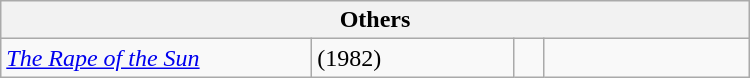<table class=wikitable border="1" width="500 px">
<tr>
<th colspan="4">Others</th>
</tr>
<tr>
<td style width="200 px"><em><a href='#'>The Rape of the Sun</a></em></td>
<td>(1982)</td>
<td></td>
<td style width="130 px"></td>
</tr>
</table>
